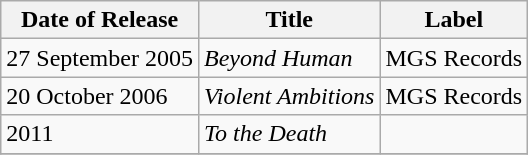<table class="wikitable">
<tr>
<th>Date of Release</th>
<th>Title</th>
<th>Label</th>
</tr>
<tr>
<td>27 September 2005</td>
<td><em>Beyond Human</em></td>
<td>MGS Records</td>
</tr>
<tr>
<td>20 October 2006</td>
<td><em>Violent Ambitions</em></td>
<td>MGS Records</td>
</tr>
<tr>
<td>2011</td>
<td><em>To the Death</em></td>
<td></td>
</tr>
<tr>
</tr>
</table>
